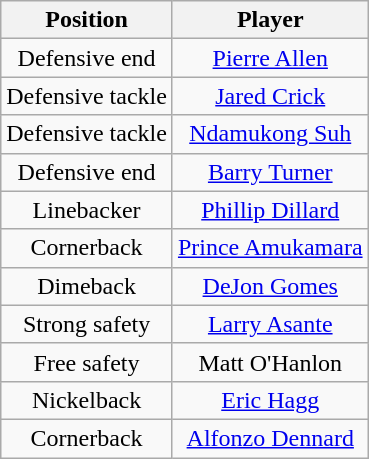<table class="wikitable" style="text-align: center;">
<tr>
<th>Position</th>
<th>Player</th>
</tr>
<tr>
<td>Defensive end</td>
<td><a href='#'>Pierre Allen</a></td>
</tr>
<tr>
<td>Defensive tackle</td>
<td><a href='#'>Jared Crick</a></td>
</tr>
<tr>
<td>Defensive tackle</td>
<td><a href='#'>Ndamukong Suh</a></td>
</tr>
<tr>
<td>Defensive end</td>
<td><a href='#'>Barry Turner</a></td>
</tr>
<tr>
<td>Linebacker</td>
<td><a href='#'>Phillip Dillard</a></td>
</tr>
<tr>
<td>Cornerback</td>
<td><a href='#'>Prince Amukamara</a></td>
</tr>
<tr>
<td>Dimeback</td>
<td><a href='#'>DeJon Gomes</a></td>
</tr>
<tr>
<td>Strong safety</td>
<td><a href='#'>Larry Asante</a></td>
</tr>
<tr>
<td>Free safety</td>
<td>Matt O'Hanlon</td>
</tr>
<tr>
<td>Nickelback</td>
<td><a href='#'>Eric Hagg</a></td>
</tr>
<tr>
<td>Cornerback</td>
<td><a href='#'>Alfonzo Dennard</a></td>
</tr>
</table>
